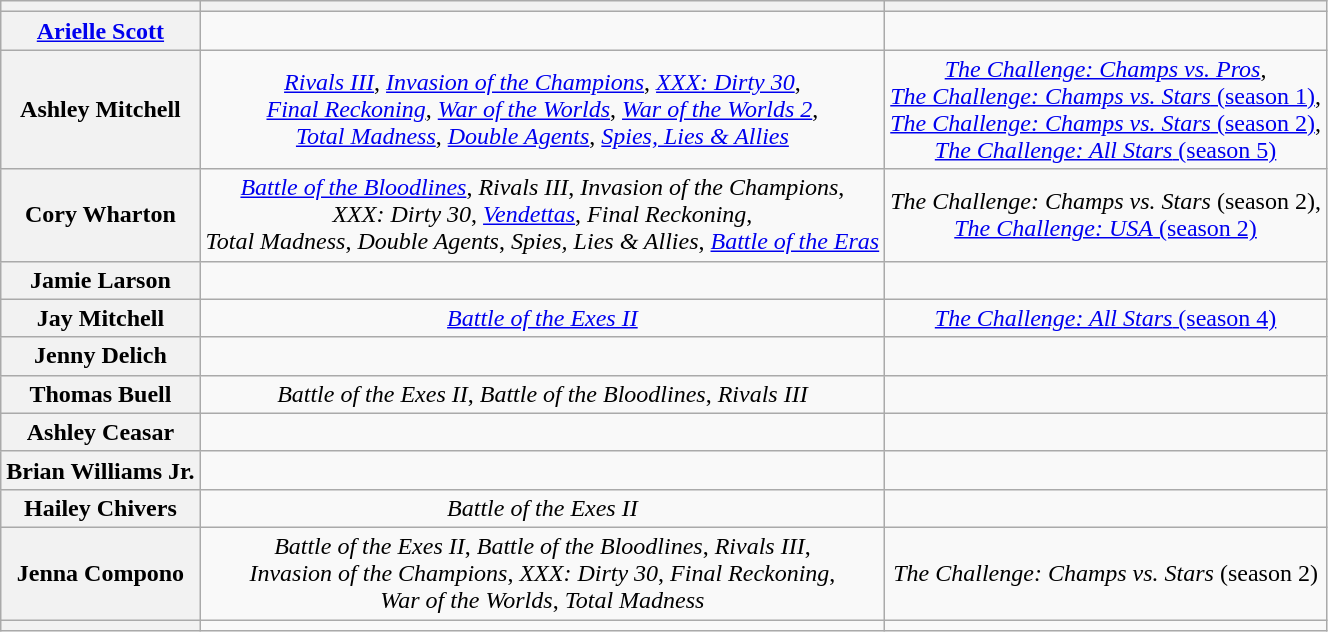<table class="wikitable sortable" style="text-align: center">
<tr>
<th scope="col"></th>
<th scope="col"></th>
<th scope="col"></th>
</tr>
<tr>
<th scope="row"><a href='#'>Arielle Scott</a></th>
<td></td>
<td></td>
</tr>
<tr>
<th scope="row">Ashley Mitchell</th>
<td><em><a href='#'>Rivals III</a></em>, <em><a href='#'>Invasion of the Champions</a></em>, <em><a href='#'>XXX: Dirty 30</a></em>,<br><em><a href='#'>Final Reckoning</a></em>, <em><a href='#'>War of the Worlds</a></em>, <em><a href='#'>War of the Worlds 2</a></em>,<br><em><a href='#'>Total Madness</a></em>, <em><a href='#'>Double Agents</a></em>, <em><a href='#'>Spies, Lies & Allies</a></em></td>
<td><em><a href='#'>The Challenge: Champs vs. Pros</a></em>,<br><a href='#'><em>The Challenge: Champs vs. Stars</em> (season 1)</a>,<br><a href='#'><em>The Challenge: Champs vs. Stars</em> (season 2)</a>,<br><a href='#'><em>The Challenge: All Stars</em> (season 5)</a></td>
</tr>
<tr>
<th scope="row">Cory Wharton</th>
<td><em><a href='#'>Battle of the Bloodlines</a></em>, <em>Rivals III</em>, <em>Invasion of the Champions</em>,<br><em>XXX: Dirty 30</em>, <em><a href='#'>Vendettas</a></em>, <em>Final Reckoning</em>,<br><em>Total Madness</em>, <em>Double Agents</em>, <em>Spies, Lies & Allies</em>, <em><a href='#'>Battle of the Eras</a></em></td>
<td><em>The Challenge: Champs vs. Stars</em> (season 2),<br><a href='#'><em>The Challenge: USA</em> (season 2)</a></td>
</tr>
<tr>
<th scope="row">Jamie Larson</th>
<td></td>
<td></td>
</tr>
<tr>
<th scope="row">Jay Mitchell</th>
<td><em><a href='#'>Battle of the Exes II</a></em></td>
<td><a href='#'><em>The Challenge: All Stars</em> (season 4)</a></td>
</tr>
<tr>
<th scope="row">Jenny Delich</th>
<td></td>
<td></td>
</tr>
<tr>
<th scope="row">Thomas Buell</th>
<td><em>Battle of the Exes II</em>, <em>Battle of the Bloodlines</em>, <em>Rivals III</em></td>
<td></td>
</tr>
<tr>
<th scope="row">Ashley Ceasar</th>
<td></td>
<td></td>
</tr>
<tr>
<th scope="row" nowrap>Brian Williams Jr.</th>
<td></td>
<td></td>
</tr>
<tr>
<th scope="row">Hailey Chivers</th>
<td><em>Battle of the Exes II</em></td>
<td></td>
</tr>
<tr>
<th scope="row">Jenna Compono</th>
<td><em>Battle of the Exes II</em>, <em>Battle of the Bloodlines</em>, <em>Rivals III</em>,<br><em>Invasion of the Champions</em>, <em>XXX: Dirty 30</em>, <em>Final Reckoning</em>,<br><em>War of the Worlds</em>, <em>Total Madness</em></td>
<td><em>The Challenge: Champs vs. Stars</em> (season 2)</td>
</tr>
<tr>
<th scope="row"></th>
<td></td>
<td></td>
</tr>
</table>
